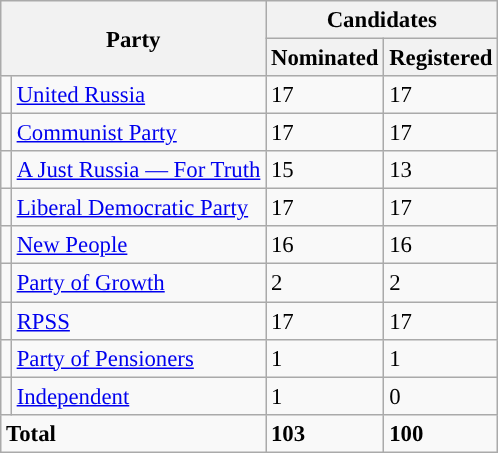<table class="wikitable sortable" style="background: #f9f9f9; text-align:left; font-size: 95%">
<tr>
<th align=center rowspan=2 colspan=2>Party</th>
<th align=center colspan=2>Candidates</th>
</tr>
<tr>
<th align=center>Nominated</th>
<th align=center>Registered</th>
</tr>
<tr>
<td></td>
<td><a href='#'>United Russia</a></td>
<td>17</td>
<td>17</td>
</tr>
<tr>
<td></td>
<td><a href='#'>Communist Party</a></td>
<td>17</td>
<td>17</td>
</tr>
<tr>
<td></td>
<td><a href='#'>A Just Russia — For Truth</a></td>
<td>15</td>
<td>13</td>
</tr>
<tr>
<td></td>
<td><a href='#'>Liberal Democratic Party</a></td>
<td>17</td>
<td>17</td>
</tr>
<tr>
<td></td>
<td><a href='#'>New People</a></td>
<td>16</td>
<td>16</td>
</tr>
<tr>
<td></td>
<td><a href='#'>Party of Growth</a></td>
<td>2</td>
<td>2</td>
</tr>
<tr>
<td></td>
<td><a href='#'>RPSS</a></td>
<td>17</td>
<td>17</td>
</tr>
<tr>
<td></td>
<td><a href='#'>Party of Pensioners</a></td>
<td>1</td>
<td>1</td>
</tr>
<tr>
<td></td>
<td><a href='#'>Independent</a></td>
<td>1</td>
<td>0</td>
</tr>
<tr>
<td colspan=2><strong>Total</strong></td>
<td><strong>103</strong></td>
<td><strong>100</strong></td>
</tr>
</table>
